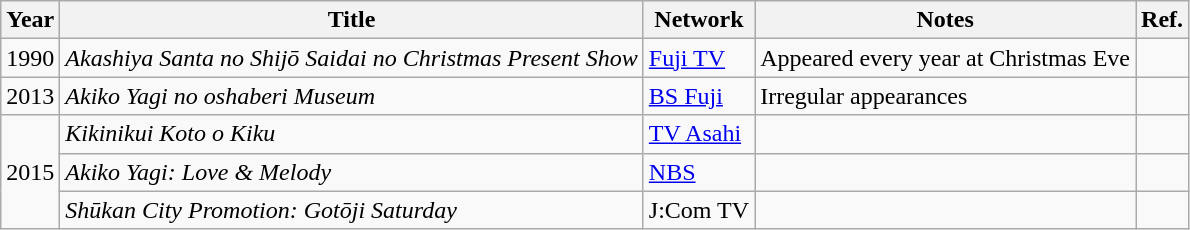<table class="wikitable">
<tr>
<th>Year</th>
<th>Title</th>
<th>Network</th>
<th>Notes</th>
<th>Ref.</th>
</tr>
<tr>
<td>1990</td>
<td><em>Akashiya Santa no Shijō Saidai no Christmas Present Show</em></td>
<td><a href='#'>Fuji TV</a></td>
<td>Appeared every year at Christmas Eve</td>
<td></td>
</tr>
<tr>
<td>2013</td>
<td><em>Akiko Yagi no oshaberi Museum</em></td>
<td><a href='#'>BS Fuji</a></td>
<td>Irregular appearances</td>
<td></td>
</tr>
<tr>
<td rowspan="3">2015</td>
<td><em>Kikinikui Koto o Kiku</em></td>
<td><a href='#'>TV Asahi</a></td>
<td></td>
<td></td>
</tr>
<tr>
<td><em>Akiko Yagi: Love & Melody</em></td>
<td><a href='#'>NBS</a></td>
<td></td>
<td></td>
</tr>
<tr>
<td><em>Shūkan City Promotion: Gotōji Saturday</em></td>
<td>J:Com TV</td>
<td></td>
<td></td>
</tr>
</table>
